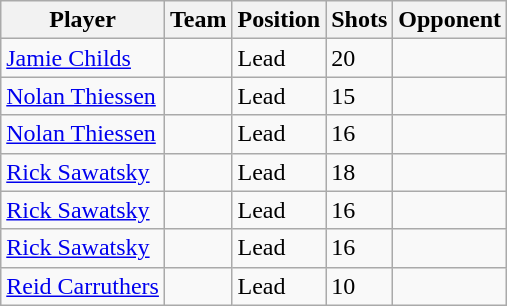<table class="wikitable sortable" border="1">
<tr>
<th>Player</th>
<th>Team</th>
<th>Position</th>
<th>Shots</th>
<th>Opponent</th>
</tr>
<tr>
<td><a href='#'>Jamie Childs</a></td>
<td></td>
<td>Lead</td>
<td>20</td>
<td></td>
</tr>
<tr>
<td><a href='#'>Nolan Thiessen</a></td>
<td></td>
<td>Lead</td>
<td>15</td>
<td></td>
</tr>
<tr>
<td><a href='#'>Nolan Thiessen</a></td>
<td></td>
<td>Lead</td>
<td>16</td>
<td></td>
</tr>
<tr>
<td><a href='#'>Rick Sawatsky</a></td>
<td></td>
<td>Lead</td>
<td>18</td>
<td></td>
</tr>
<tr>
<td><a href='#'>Rick Sawatsky</a></td>
<td></td>
<td>Lead</td>
<td>16</td>
<td></td>
</tr>
<tr>
<td><a href='#'>Rick Sawatsky</a></td>
<td></td>
<td>Lead</td>
<td>16</td>
<td></td>
</tr>
<tr>
<td><a href='#'>Reid Carruthers</a></td>
<td></td>
<td>Lead</td>
<td>10</td>
<td></td>
</tr>
</table>
